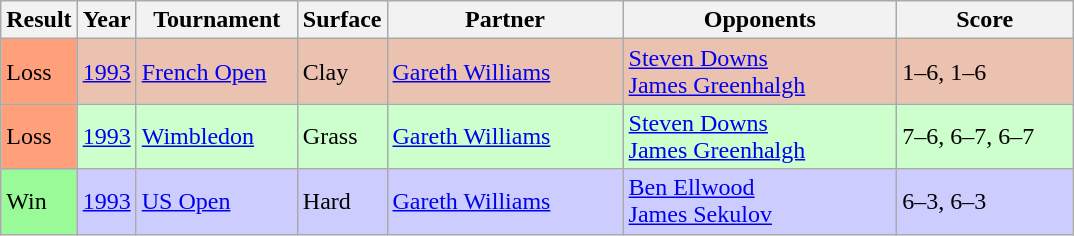<table class="sortable wikitable">
<tr>
<th style="width:40px;">Result</th>
<th style="width:30px;">Year</th>
<th style="width:100px;">Tournament</th>
<th style="width:50px;">Surface</th>
<th style="width:150px;">Partner</th>
<th style="width:175px;">Opponents</th>
<th style="width:110px;" class="unsortable">Score</th>
</tr>
<tr style="background:#ebc2af;">
<td style="background:#ffa07a;">Loss</td>
<td><a href='#'>1993</a></td>
<td><a href='#'>French Open</a></td>
<td>Clay</td>
<td> <a href='#'>Gareth Williams</a></td>
<td> <a href='#'>Steven Downs</a> <br>  <a href='#'>James Greenhalgh</a></td>
<td>1–6, 1–6</td>
</tr>
<tr style="background:#ccffcc;">
<td style="background:#ffa07a;">Loss</td>
<td><a href='#'>1993</a></td>
<td><a href='#'>Wimbledon</a></td>
<td>Grass</td>
<td> <a href='#'>Gareth Williams</a></td>
<td> <a href='#'>Steven Downs</a> <br>  <a href='#'>James Greenhalgh</a></td>
<td>7–6, 6–7, 6–7</td>
</tr>
<tr style="background:#ccccff;">
<td style="background:#98fb98;">Win</td>
<td><a href='#'>1993</a></td>
<td><a href='#'>US Open</a></td>
<td>Hard</td>
<td> <a href='#'>Gareth Williams</a></td>
<td> <a href='#'>Ben Ellwood</a> <br>  <a href='#'>James Sekulov</a></td>
<td>6–3, 6–3</td>
</tr>
</table>
